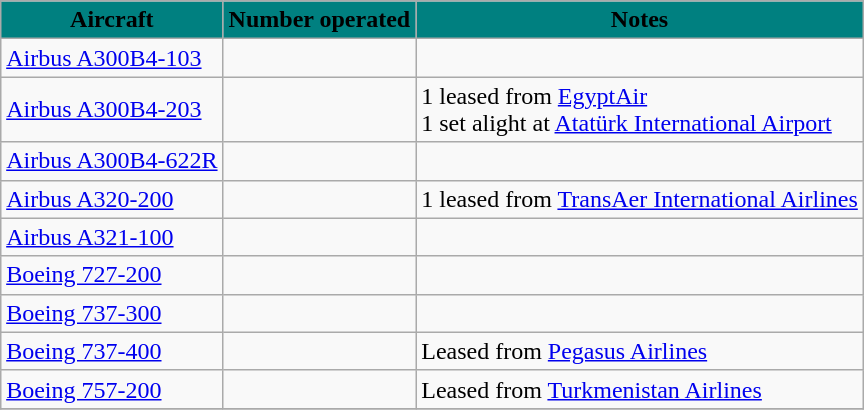<table class="wikitable" border="1" style="margin:1em auto;">
<tr>
<th style="background-color:teal;"><span> Aircraft</span></th>
<th style="background-color:teal;"><span> Number operated</span></th>
<th style="background-color:teal;"><span> Notes</span></th>
</tr>
<tr>
<td><a href='#'>Airbus A300B4-103</a></td>
<td></td>
<td></td>
</tr>
<tr>
<td><a href='#'>Airbus A300B4-203</a></td>
<td></td>
<td>1 leased from <a href='#'>EgyptAir</a> <br> 1 set alight at <a href='#'>Atatürk International Airport</a></td>
</tr>
<tr>
<td><a href='#'>Airbus A300B4-622R</a></td>
<td></td>
<td></td>
</tr>
<tr>
<td><a href='#'>Airbus A320-200</a></td>
<td></td>
<td>1 leased from <a href='#'>TransAer International Airlines</a></td>
</tr>
<tr>
<td><a href='#'>Airbus A321-100</a></td>
<td></td>
<td></td>
</tr>
<tr>
<td><a href='#'>Boeing 727-200</a></td>
<td></td>
<td></td>
</tr>
<tr>
<td><a href='#'>Boeing 737-300</a></td>
<td></td>
<td></td>
</tr>
<tr>
<td><a href='#'>Boeing 737-400</a></td>
<td></td>
<td>Leased from <a href='#'>Pegasus Airlines</a></td>
</tr>
<tr>
<td><a href='#'>Boeing 757-200</a></td>
<td></td>
<td>Leased from <a href='#'>Turkmenistan Airlines</a></td>
</tr>
<tr>
</tr>
</table>
